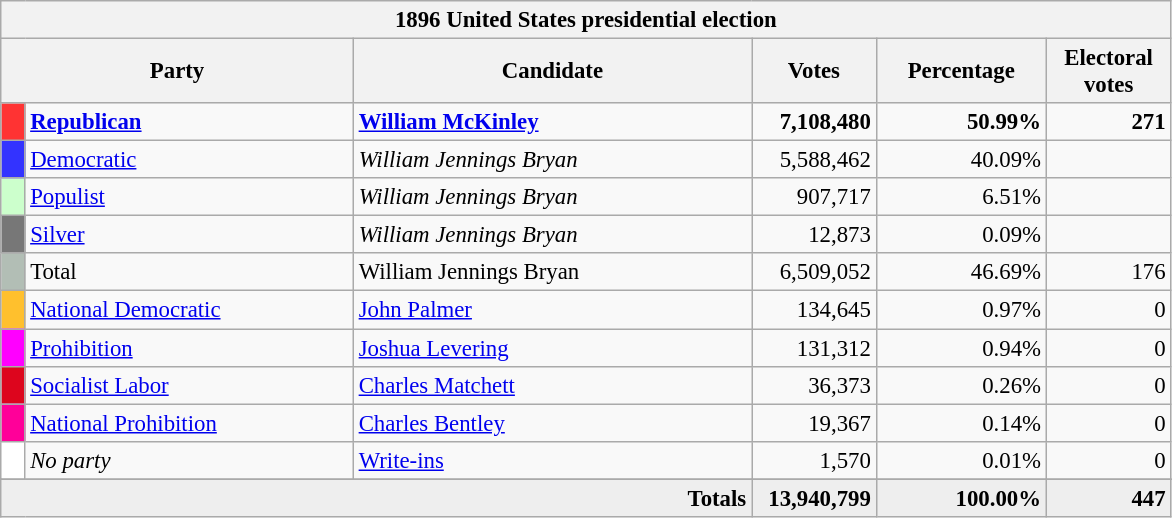<table class="wikitable" style="font-size: 95%;">
<tr>
<th colspan="6">1896 United States presidential election</th>
</tr>
<tr>
<th colspan="2" style="width: 15em">Party</th>
<th style="width: 17em">Candidate</th>
<th style="width: 5em">Votes</th>
<th style="width: 7em">Percentage</th>
<th style="width: 5em">Electoral votes</th>
</tr>
<tr>
<th style="background-color:#FF3333; width: 3px"></th>
<td style="width: 130px"><strong><a href='#'>Republican</a></strong></td>
<td><strong><a href='#'>William McKinley</a></strong></td>
<td align="right"><strong>7,108,480</strong></td>
<td align="right"><strong>50.99%</strong></td>
<td align="right"><strong>271</strong></td>
</tr>
<tr>
<th style="background-color:#3333FF; width: 3px"></th>
<td style="width: 130px"><a href='#'>Democratic</a></td>
<td><em>William Jennings Bryan</em></td>
<td align="right">5,588,462</td>
<td align="right">40.09%</td>
<td align="right"></td>
</tr>
<tr>
<th style="background-color:#CCFFCC; width: 3px"></th>
<td style="width: 130px"><a href='#'>Populist</a></td>
<td><em>William Jennings Bryan</em></td>
<td align="right">907,717</td>
<td align="right">6.51%</td>
<td align="right"></td>
</tr>
<tr>
<th style="background-color:#777777; width: 3px"></th>
<td style="width: 130px"><a href='#'>Silver</a></td>
<td><em>William Jennings Bryan</em></td>
<td align="right">12,873</td>
<td align="right">0.09%</td>
<td align="right"></td>
</tr>
<tr>
<th style="background-color:#B2BEB5; width: 3px"></th>
<td style="width: 130px">Total</td>
<td>William Jennings Bryan</td>
<td align="right">6,509,052</td>
<td align="right">46.69%</td>
<td align="right">176</td>
</tr>
<tr>
<th style="background-color:#FFC02D; width: 3px"></th>
<td style="width: 130px"><a href='#'>National Democratic</a></td>
<td><a href='#'>John Palmer</a></td>
<td align="right">134,645</td>
<td align="right">0.97%</td>
<td align="right">0</td>
</tr>
<tr>
<th style="background-color:#FF00FF; width: 3px"></th>
<td style="width: 130px"><a href='#'>Prohibition</a></td>
<td><a href='#'>Joshua Levering</a></td>
<td align="right">131,312</td>
<td align="right">0.94%</td>
<td align="right">0</td>
</tr>
<tr>
<th style="background-color:#DD051D; width: 3px"></th>
<td style="width: 130px"><a href='#'>Socialist Labor</a></td>
<td><a href='#'>Charles Matchett</a></td>
<td align="right">36,373</td>
<td align="right">0.26%</td>
<td align="right">0</td>
</tr>
<tr>
<th style="background-color:#f09; width: 3px"></th>
<td style="width: 130px"><a href='#'>National Prohibition</a></td>
<td><a href='#'>Charles Bentley</a></td>
<td align="right">19,367</td>
<td align="right">0.14%</td>
<td align="right">0</td>
</tr>
<tr>
<th style="background-color:#FFFFFF; width: 3px"></th>
<td style="width: 130px"><em>No party</em></td>
<td><a href='#'>Write-ins</a></td>
<td align="right">1,570</td>
<td align="right">0.01%</td>
<td align="right">0</td>
</tr>
<tr>
</tr>
<tr bgcolor="#EEEEEE">
<td colspan="3" align="right"><strong>Totals</strong></td>
<td align="right"><strong>13,940,799</strong></td>
<td align="right"><strong>100.00%</strong></td>
<td align="right"><strong>447</strong></td>
</tr>
</table>
